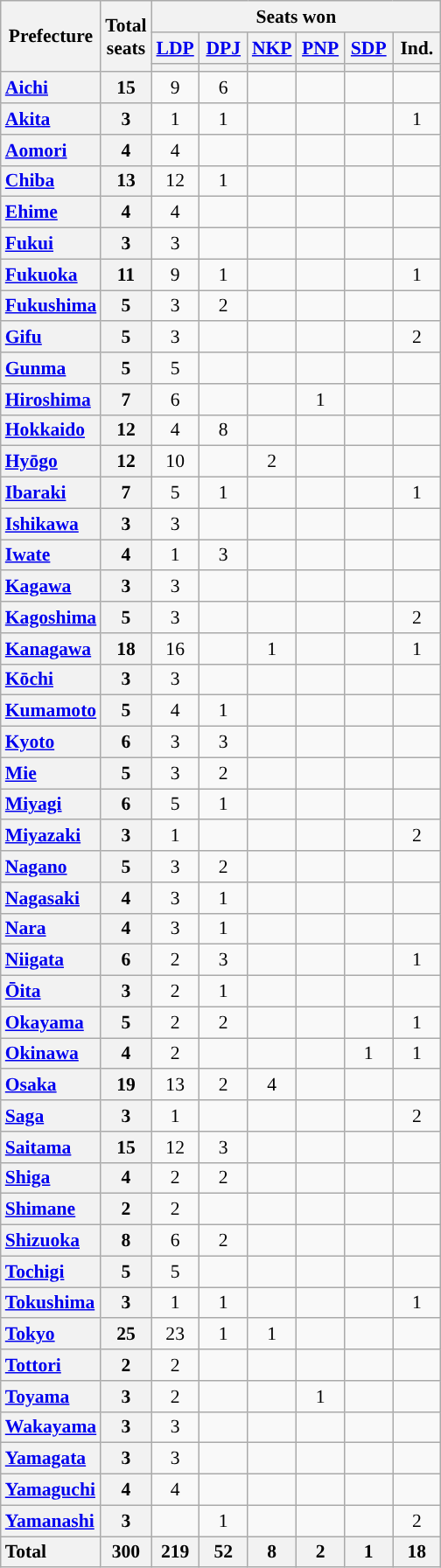<table class="wikitable" style="text-align:center; font-size: 0.9em;">
<tr>
<th rowspan="3">Prefecture</th>
<th rowspan="3">Total<br>seats</th>
<th colspan="6">Seats won</th>
</tr>
<tr>
<th class="unsortable" style="width:30px;"><a href='#'>LDP</a></th>
<th class="unsortable" style="width:30px;"><a href='#'>DPJ</a></th>
<th class="unsortable" style="width:30px;"><a href='#'>NKP</a></th>
<th class="unsortable" style="width:30px;"><a href='#'>PNP</a></th>
<th class="unsortable" style="width:30px;"><a href='#'>SDP</a></th>
<th class="unsortable" style="width:30px;">Ind.</th>
</tr>
<tr>
<th style="background:"></th>
<th style="background:"></th>
<th style="background:"></th>
<th style="background:"></th>
<th style="background:"></th>
<th style="background:"></th>
</tr>
<tr>
<th style="text-align: left;"><a href='#'>Aichi</a></th>
<th>15</th>
<td>9</td>
<td>6</td>
<td></td>
<td></td>
<td></td>
<td></td>
</tr>
<tr>
<th style="text-align: left;"><a href='#'>Akita</a></th>
<th>3</th>
<td>1</td>
<td>1</td>
<td></td>
<td></td>
<td></td>
<td>1</td>
</tr>
<tr>
<th style="text-align: left;"><a href='#'>Aomori</a></th>
<th>4</th>
<td>4</td>
<td></td>
<td></td>
<td></td>
<td></td>
<td></td>
</tr>
<tr>
<th style="text-align: left;"><a href='#'>Chiba</a></th>
<th>13</th>
<td>12</td>
<td>1</td>
<td></td>
<td></td>
<td></td>
<td></td>
</tr>
<tr>
<th style="text-align: left;"><a href='#'>Ehime</a></th>
<th>4</th>
<td>4</td>
<td></td>
<td></td>
<td></td>
<td></td>
<td></td>
</tr>
<tr>
<th style="text-align: left;"><a href='#'>Fukui</a></th>
<th>3</th>
<td>3</td>
<td></td>
<td></td>
<td></td>
<td></td>
<td></td>
</tr>
<tr>
<th style="text-align: left;"><a href='#'>Fukuoka</a></th>
<th>11</th>
<td>9</td>
<td>1</td>
<td></td>
<td></td>
<td></td>
<td>1</td>
</tr>
<tr>
<th style="text-align: left;"><a href='#'>Fukushima</a></th>
<th>5</th>
<td>3</td>
<td>2</td>
<td></td>
<td></td>
<td></td>
<td></td>
</tr>
<tr>
<th style="text-align: left;"><a href='#'>Gifu</a></th>
<th>5</th>
<td>3</td>
<td></td>
<td></td>
<td></td>
<td></td>
<td>2</td>
</tr>
<tr>
<th style="text-align: left;"><a href='#'>Gunma</a></th>
<th>5</th>
<td>5</td>
<td></td>
<td></td>
<td></td>
<td></td>
<td></td>
</tr>
<tr>
<th style="text-align: left;"><a href='#'>Hiroshima</a></th>
<th>7</th>
<td>6</td>
<td></td>
<td></td>
<td>1</td>
<td></td>
<td></td>
</tr>
<tr>
<th style="text-align: left;"><a href='#'>Hokkaido</a></th>
<th>12</th>
<td>4</td>
<td>8</td>
<td></td>
<td></td>
<td></td>
<td></td>
</tr>
<tr>
<th style="text-align: left;"><a href='#'>Hyōgo</a></th>
<th>12</th>
<td>10</td>
<td></td>
<td>2</td>
<td></td>
<td></td>
<td></td>
</tr>
<tr>
<th style="text-align: left;"><a href='#'>Ibaraki</a></th>
<th>7</th>
<td>5</td>
<td>1</td>
<td></td>
<td></td>
<td></td>
<td>1</td>
</tr>
<tr>
<th style="text-align: left;"><a href='#'>Ishikawa</a></th>
<th>3</th>
<td>3</td>
<td></td>
<td></td>
<td></td>
<td></td>
<td></td>
</tr>
<tr>
<th style="text-align: left;"><a href='#'>Iwate</a></th>
<th>4</th>
<td>1</td>
<td>3</td>
<td></td>
<td></td>
<td></td>
<td></td>
</tr>
<tr>
<th style="text-align: left;"><a href='#'>Kagawa</a></th>
<th>3</th>
<td>3</td>
<td></td>
<td></td>
<td></td>
<td></td>
<td></td>
</tr>
<tr>
<th style="text-align: left;"><a href='#'>Kagoshima</a></th>
<th>5</th>
<td>3</td>
<td></td>
<td></td>
<td></td>
<td></td>
<td>2</td>
</tr>
<tr>
<th style="text-align: left;"><a href='#'>Kanagawa</a></th>
<th>18</th>
<td>16</td>
<td></td>
<td>1</td>
<td></td>
<td></td>
<td>1</td>
</tr>
<tr>
<th style="text-align: left;"><a href='#'>Kōchi</a></th>
<th>3</th>
<td>3</td>
<td></td>
<td></td>
<td></td>
<td></td>
<td></td>
</tr>
<tr>
<th style="text-align: left;"><a href='#'>Kumamoto</a></th>
<th>5</th>
<td>4</td>
<td>1</td>
<td></td>
<td></td>
<td></td>
<td></td>
</tr>
<tr>
<th style="text-align: left;"><a href='#'>Kyoto</a></th>
<th>6</th>
<td>3</td>
<td>3</td>
<td></td>
<td></td>
<td></td>
<td></td>
</tr>
<tr>
<th style="text-align: left;"><a href='#'>Mie</a></th>
<th>5</th>
<td>3</td>
<td>2</td>
<td></td>
<td></td>
<td></td>
<td></td>
</tr>
<tr>
<th style="text-align: left;"><a href='#'>Miyagi</a></th>
<th>6</th>
<td>5</td>
<td>1</td>
<td></td>
<td></td>
<td></td>
<td></td>
</tr>
<tr>
<th style="text-align: left;"><a href='#'>Miyazaki</a></th>
<th>3</th>
<td>1</td>
<td></td>
<td></td>
<td></td>
<td></td>
<td>2</td>
</tr>
<tr>
<th style="text-align: left;"><a href='#'>Nagano</a></th>
<th>5</th>
<td>3</td>
<td>2</td>
<td></td>
<td></td>
<td></td>
<td></td>
</tr>
<tr>
<th style="text-align: left;"><a href='#'>Nagasaki</a></th>
<th>4</th>
<td>3</td>
<td>1</td>
<td></td>
<td></td>
<td></td>
<td></td>
</tr>
<tr>
<th style="text-align: left;"><a href='#'>Nara</a></th>
<th>4</th>
<td>3</td>
<td>1</td>
<td></td>
<td></td>
<td></td>
<td></td>
</tr>
<tr>
<th style="text-align: left;"><a href='#'>Niigata</a></th>
<th>6</th>
<td>2</td>
<td>3</td>
<td></td>
<td></td>
<td></td>
<td>1</td>
</tr>
<tr>
<th style="text-align: left;"><a href='#'>Ōita</a></th>
<th>3</th>
<td>2</td>
<td>1</td>
<td></td>
<td></td>
<td></td>
<td></td>
</tr>
<tr>
<th style="text-align: left;"><a href='#'>Okayama</a></th>
<th>5</th>
<td>2</td>
<td>2</td>
<td></td>
<td></td>
<td></td>
<td>1</td>
</tr>
<tr>
<th style="text-align: left;"><a href='#'>Okinawa</a></th>
<th>4</th>
<td>2</td>
<td></td>
<td></td>
<td></td>
<td>1</td>
<td>1</td>
</tr>
<tr>
<th style="text-align: left;"><a href='#'>Osaka</a></th>
<th>19</th>
<td>13</td>
<td>2</td>
<td>4</td>
<td></td>
<td></td>
<td></td>
</tr>
<tr>
<th style="text-align: left;"><a href='#'>Saga</a></th>
<th>3</th>
<td>1</td>
<td></td>
<td></td>
<td></td>
<td></td>
<td>2</td>
</tr>
<tr>
<th style="text-align: left;"><a href='#'>Saitama</a></th>
<th>15</th>
<td>12</td>
<td>3</td>
<td></td>
<td></td>
<td></td>
<td></td>
</tr>
<tr>
<th style="text-align: left;"><a href='#'>Shiga</a></th>
<th>4</th>
<td>2</td>
<td>2</td>
<td></td>
<td></td>
<td></td>
<td></td>
</tr>
<tr>
<th style="text-align: left;"><a href='#'>Shimane</a></th>
<th>2</th>
<td>2</td>
<td></td>
<td></td>
<td></td>
<td></td>
<td></td>
</tr>
<tr>
<th style="text-align: left;"><a href='#'>Shizuoka</a></th>
<th>8</th>
<td>6</td>
<td>2</td>
<td></td>
<td></td>
<td></td>
<td></td>
</tr>
<tr>
<th style="text-align: left;"><a href='#'>Tochigi</a></th>
<th>5</th>
<td>5</td>
<td></td>
<td></td>
<td></td>
<td></td>
<td></td>
</tr>
<tr>
<th style="text-align: left;"><a href='#'>Tokushima</a></th>
<th>3</th>
<td>1</td>
<td>1</td>
<td></td>
<td></td>
<td></td>
<td>1</td>
</tr>
<tr>
<th style="text-align: left;"><a href='#'>Tokyo</a></th>
<th>25</th>
<td>23</td>
<td>1</td>
<td>1</td>
<td></td>
<td></td>
<td></td>
</tr>
<tr>
<th style="text-align: left;"><a href='#'>Tottori</a></th>
<th>2</th>
<td>2</td>
<td></td>
<td></td>
<td></td>
<td></td>
<td></td>
</tr>
<tr>
<th style="text-align: left;"><a href='#'>Toyama</a></th>
<th>3</th>
<td>2</td>
<td></td>
<td></td>
<td>1</td>
<td></td>
<td></td>
</tr>
<tr>
<th style="text-align: left;"><a href='#'>Wakayama</a></th>
<th>3</th>
<td>3</td>
<td></td>
<td></td>
<td></td>
<td></td>
<td></td>
</tr>
<tr>
<th style="text-align: left;"><a href='#'>Yamagata</a></th>
<th>3</th>
<td>3</td>
<td></td>
<td></td>
<td></td>
<td></td>
<td></td>
</tr>
<tr>
<th style="text-align: left;"><a href='#'>Yamaguchi</a></th>
<th>4</th>
<td>4</td>
<td></td>
<td></td>
<td></td>
<td></td>
<td></td>
</tr>
<tr>
<th style="text-align: left;"><a href='#'>Yamanashi</a></th>
<th>3</th>
<td></td>
<td>1</td>
<td></td>
<td></td>
<td></td>
<td>2</td>
</tr>
<tr class="sortbottom">
<th style="text-align: left;">Total</th>
<th>300</th>
<th>219</th>
<th>52</th>
<th>8</th>
<th>2</th>
<th>1</th>
<th>18</th>
</tr>
</table>
